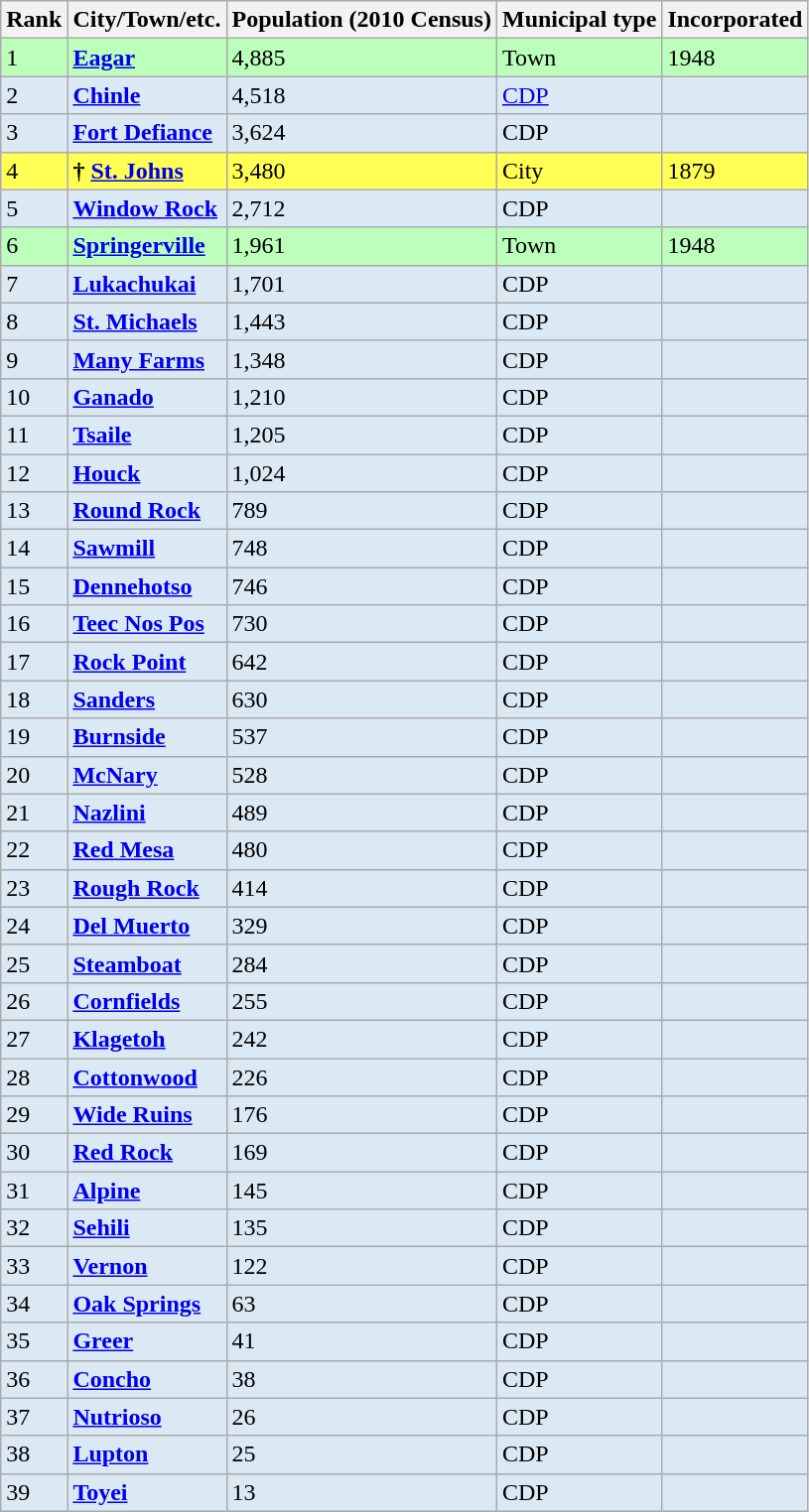<table class="wikitable sortable">
<tr>
<th>Rank</th>
<th>City/Town/etc.</th>
<th>Population (2010 Census)</th>
<th>Municipal type</th>
<th>Incorporated</th>
</tr>
<tr style="background-color:#BBFFBB;">
<td>1</td>
<td><strong><a href='#'>Eagar</a></strong></td>
<td>4,885</td>
<td>Town</td>
<td>1948</td>
</tr>
<tr style="background-color:#DBE9F4;">
<td>2</td>
<td><strong><a href='#'>Chinle</a></strong></td>
<td>4,518</td>
<td><a href='#'>CDP</a></td>
<td></td>
</tr>
<tr style="background-color:#DBE9F4;">
<td>3</td>
<td><strong><a href='#'>Fort Defiance</a></strong></td>
<td>3,624</td>
<td>CDP</td>
<td></td>
</tr>
<tr style="background-color:#FFFF54;">
<td>4</td>
<td><strong>† <a href='#'>St. Johns</a></strong></td>
<td>3,480</td>
<td>City</td>
<td>1879</td>
</tr>
<tr style="background-color:#DBE9F4;">
<td>5</td>
<td><strong><a href='#'>Window Rock</a></strong></td>
<td>2,712</td>
<td>CDP</td>
<td></td>
</tr>
<tr style="background-color:#BBFFBB;">
<td>6</td>
<td><strong><a href='#'>Springerville</a></strong></td>
<td>1,961</td>
<td>Town</td>
<td>1948</td>
</tr>
<tr style="background-color:#DBE9F4;">
<td>7</td>
<td><strong><a href='#'>Lukachukai</a></strong></td>
<td>1,701</td>
<td>CDP</td>
<td></td>
</tr>
<tr style="background-color:#DBE9F4;">
<td>8</td>
<td><strong><a href='#'>St. Michaels</a></strong></td>
<td>1,443</td>
<td>CDP</td>
<td></td>
</tr>
<tr style="background-color:#DBE9F4;">
<td>9</td>
<td><strong><a href='#'>Many Farms</a></strong></td>
<td>1,348</td>
<td>CDP</td>
<td></td>
</tr>
<tr style="background-color:#DBE9F4;">
<td>10</td>
<td><strong><a href='#'>Ganado</a></strong></td>
<td>1,210</td>
<td>CDP</td>
<td></td>
</tr>
<tr style="background-color:#DBE9F4;">
<td>11</td>
<td><strong><a href='#'>Tsaile</a></strong></td>
<td>1,205</td>
<td>CDP</td>
<td></td>
</tr>
<tr style="background-color:#DBE9F4;">
<td>12</td>
<td><strong><a href='#'>Houck</a></strong></td>
<td>1,024</td>
<td>CDP</td>
<td></td>
</tr>
<tr style="background-color:#DBE9F4;">
<td>13</td>
<td><strong><a href='#'>Round Rock</a></strong></td>
<td>789</td>
<td>CDP</td>
<td></td>
</tr>
<tr style="background-color:#DBE9F4;">
<td>14</td>
<td><strong><a href='#'>Sawmill</a></strong></td>
<td>748</td>
<td>CDP</td>
<td></td>
</tr>
<tr style="background-color:#DBE9F4;">
<td>15</td>
<td><strong><a href='#'>Dennehotso</a></strong></td>
<td>746</td>
<td>CDP</td>
<td></td>
</tr>
<tr style="background-color:#DBE9F4;">
<td>16</td>
<td><strong><a href='#'>Teec Nos Pos</a></strong></td>
<td>730</td>
<td>CDP</td>
<td></td>
</tr>
<tr style="background-color:#DBE9F4;">
<td>17</td>
<td><strong><a href='#'>Rock Point</a></strong></td>
<td>642</td>
<td>CDP</td>
<td></td>
</tr>
<tr style="background-color:#DBE9F4;">
<td>18</td>
<td><strong><a href='#'>Sanders</a></strong></td>
<td>630</td>
<td>CDP</td>
<td></td>
</tr>
<tr style="background-color:#DBE9F4;">
<td>19</td>
<td><strong><a href='#'>Burnside</a></strong></td>
<td>537</td>
<td>CDP</td>
<td></td>
</tr>
<tr style="background-color:#DBE9F4;">
<td>20</td>
<td><strong><a href='#'>McNary</a></strong></td>
<td>528</td>
<td>CDP</td>
<td></td>
</tr>
<tr style="background-color:#DBE9F4;">
<td>21</td>
<td><strong><a href='#'>Nazlini</a></strong></td>
<td>489</td>
<td>CDP</td>
<td></td>
</tr>
<tr style="background-color:#DBE9F4;">
<td>22</td>
<td><strong><a href='#'>Red Mesa</a></strong></td>
<td>480</td>
<td>CDP</td>
<td></td>
</tr>
<tr style="background-color:#DBE9F4;">
<td>23</td>
<td><strong><a href='#'>Rough Rock</a></strong></td>
<td>414</td>
<td>CDP</td>
<td></td>
</tr>
<tr style="background-color:#DBE9F4;">
<td>24</td>
<td><strong><a href='#'>Del Muerto</a></strong></td>
<td>329</td>
<td>CDP</td>
<td></td>
</tr>
<tr style="background-color:#DBE9F4;">
<td>25</td>
<td><strong><a href='#'>Steamboat</a></strong></td>
<td>284</td>
<td>CDP</td>
<td></td>
</tr>
<tr style="background-color:#DBE9F4;">
<td>26</td>
<td><strong><a href='#'>Cornfields</a></strong></td>
<td>255</td>
<td>CDP</td>
<td></td>
</tr>
<tr style="background-color:#DBE9F4;">
<td>27</td>
<td><strong><a href='#'>Klagetoh</a></strong></td>
<td>242</td>
<td>CDP</td>
<td></td>
</tr>
<tr style="background-color:#DBE9F4;">
<td>28</td>
<td><strong><a href='#'>Cottonwood</a></strong></td>
<td>226</td>
<td>CDP</td>
<td></td>
</tr>
<tr style="background-color:#DBE9F4;">
<td>29</td>
<td><strong><a href='#'>Wide Ruins</a></strong></td>
<td>176</td>
<td>CDP</td>
<td></td>
</tr>
<tr style="background-color:#DBE9F4;">
<td>30</td>
<td><strong><a href='#'>Red Rock</a></strong></td>
<td>169</td>
<td>CDP</td>
<td></td>
</tr>
<tr style="background-color:#DBE9F4;">
<td>31</td>
<td><strong><a href='#'>Alpine</a></strong></td>
<td>145</td>
<td>CDP</td>
<td></td>
</tr>
<tr style="background-color:#DBE9F4;">
<td>32</td>
<td><strong><a href='#'>Sehili</a></strong></td>
<td>135</td>
<td>CDP</td>
<td></td>
</tr>
<tr style="background-color:#DBE9F4;">
<td>33</td>
<td><strong><a href='#'>Vernon</a></strong></td>
<td>122</td>
<td>CDP</td>
<td></td>
</tr>
<tr style="background-color:#DBE9F4;">
<td>34</td>
<td><strong><a href='#'>Oak Springs</a></strong></td>
<td>63</td>
<td>CDP</td>
<td></td>
</tr>
<tr style="background-color:#DBE9F4;">
<td>35</td>
<td><strong><a href='#'>Greer</a></strong></td>
<td>41</td>
<td>CDP</td>
<td></td>
</tr>
<tr style="background-color:#DBE9F4;">
<td>36</td>
<td><strong><a href='#'>Concho</a></strong></td>
<td>38</td>
<td>CDP</td>
<td></td>
</tr>
<tr style="background-color:#DBE9F4;">
<td>37</td>
<td><strong><a href='#'>Nutrioso</a></strong></td>
<td>26</td>
<td>CDP</td>
<td></td>
</tr>
<tr style="background-color:#DBE9F4;">
<td>38</td>
<td><strong><a href='#'>Lupton</a></strong></td>
<td>25</td>
<td>CDP</td>
<td></td>
</tr>
<tr style="background-color:#DBE9F4;">
<td>39</td>
<td><strong><a href='#'>Toyei</a></strong></td>
<td>13</td>
<td>CDP</td>
<td></td>
</tr>
</table>
